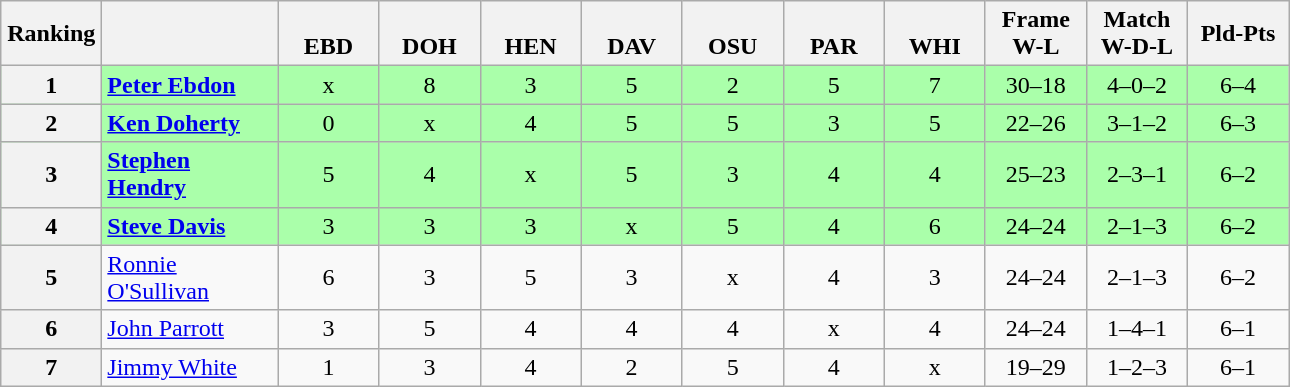<table class="wikitable" style="text-align:center">
<tr>
<th width=60>Ranking</th>
<th class="unsortable" width=110></th>
<th width=60><br> EBD</th>
<th width=60><br> DOH</th>
<th width=60><br> HEN</th>
<th width=60><br> DAV</th>
<th width=60><br> OSU</th>
<th width=60><br> PAR</th>
<th width=60><br> WHI</th>
<th width=60>Frame<br>W-L</th>
<th width=60>Match<br>W-D-L</th>
<th width=60>Pld-Pts</th>
</tr>
<tr style="background:#aaffaa;">
<th>1</th>
<td align="left"><strong><a href='#'>Peter Ebdon</a></strong></td>
<td>x</td>
<td>8</td>
<td>3</td>
<td>5</td>
<td>2</td>
<td>5</td>
<td>7</td>
<td>30–18</td>
<td>4–0–2</td>
<td>6–4</td>
</tr>
<tr style="background:#aaffaa;">
<th>2</th>
<td align="left"><strong><a href='#'>Ken Doherty</a></strong></td>
<td>0</td>
<td>x</td>
<td>4</td>
<td>5</td>
<td>5</td>
<td>3</td>
<td>5</td>
<td>22–26</td>
<td>3–1–2</td>
<td>6–3</td>
</tr>
<tr style="background:#aaffaa;">
<th>3</th>
<td align="left"><strong><a href='#'>Stephen Hendry</a></strong></td>
<td>5</td>
<td>4</td>
<td>x</td>
<td>5</td>
<td>3</td>
<td>4</td>
<td>4</td>
<td>25–23</td>
<td>2–3–1</td>
<td>6–2</td>
</tr>
<tr style="background:#aaffaa;">
<th>4</th>
<td align="left"><strong><a href='#'>Steve Davis</a></strong></td>
<td>3</td>
<td>3</td>
<td>3</td>
<td>x</td>
<td>5</td>
<td>4</td>
<td>6</td>
<td>24–24</td>
<td>2–1–3</td>
<td>6–2</td>
</tr>
<tr>
<th>5</th>
<td align="left"><a href='#'>Ronnie O'Sullivan</a></td>
<td>6</td>
<td>3</td>
<td>5</td>
<td>3</td>
<td>x</td>
<td>4</td>
<td>3</td>
<td>24–24</td>
<td>2–1–3</td>
<td>6–2</td>
</tr>
<tr>
<th>6</th>
<td align="left"><a href='#'>John Parrott</a></td>
<td>3</td>
<td>5</td>
<td>4</td>
<td>4</td>
<td>4</td>
<td>x</td>
<td>4</td>
<td>24–24</td>
<td>1–4–1</td>
<td>6–1</td>
</tr>
<tr>
<th>7</th>
<td align="left"><a href='#'>Jimmy White</a></td>
<td>1</td>
<td>3</td>
<td>4</td>
<td>2</td>
<td>5</td>
<td>4</td>
<td>x</td>
<td>19–29</td>
<td>1–2–3</td>
<td>6–1</td>
</tr>
</table>
